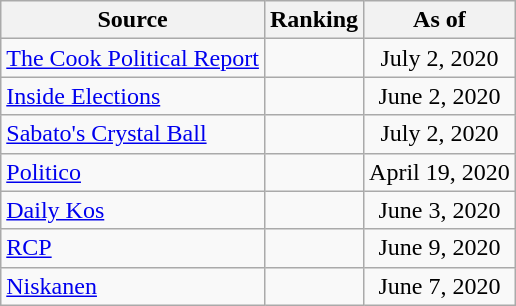<table class="wikitable" style="text-align:center">
<tr>
<th>Source</th>
<th>Ranking</th>
<th>As of</th>
</tr>
<tr>
<td align=left><a href='#'>The Cook Political Report</a></td>
<td></td>
<td>July 2, 2020</td>
</tr>
<tr>
<td align=left><a href='#'>Inside Elections</a></td>
<td></td>
<td>June 2, 2020</td>
</tr>
<tr>
<td align=left><a href='#'>Sabato's Crystal Ball</a></td>
<td></td>
<td>July 2, 2020</td>
</tr>
<tr>
<td align="left"><a href='#'>Politico</a></td>
<td></td>
<td>April 19, 2020</td>
</tr>
<tr>
<td align="left"><a href='#'>Daily Kos</a></td>
<td></td>
<td>June 3, 2020</td>
</tr>
<tr>
<td align="left"><a href='#'>RCP</a></td>
<td></td>
<td>June 9, 2020</td>
</tr>
<tr>
<td align="left"><a href='#'>Niskanen</a></td>
<td></td>
<td>June 7, 2020</td>
</tr>
</table>
